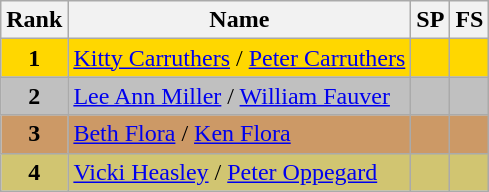<table class="wikitable">
<tr>
<th>Rank</th>
<th>Name</th>
<th>SP</th>
<th>FS</th>
</tr>
<tr bgcolor="gold">
<td align="center"><strong>1</strong></td>
<td><a href='#'>Kitty Carruthers</a> / <a href='#'>Peter Carruthers</a></td>
<td></td>
<td></td>
</tr>
<tr bgcolor="silver">
<td align="center"><strong>2</strong></td>
<td><a href='#'>Lee Ann Miller</a> / <a href='#'>William Fauver</a></td>
<td></td>
<td></td>
</tr>
<tr bgcolor="cc9966">
<td align="center"><strong>3</strong></td>
<td><a href='#'>Beth Flora</a> / <a href='#'>Ken Flora</a></td>
<td></td>
<td></td>
</tr>
<tr bgcolor="d1c571">
<td align="center"><strong>4</strong></td>
<td><a href='#'>Vicki Heasley</a> / <a href='#'>Peter Oppegard</a></td>
<td></td>
<td></td>
</tr>
</table>
